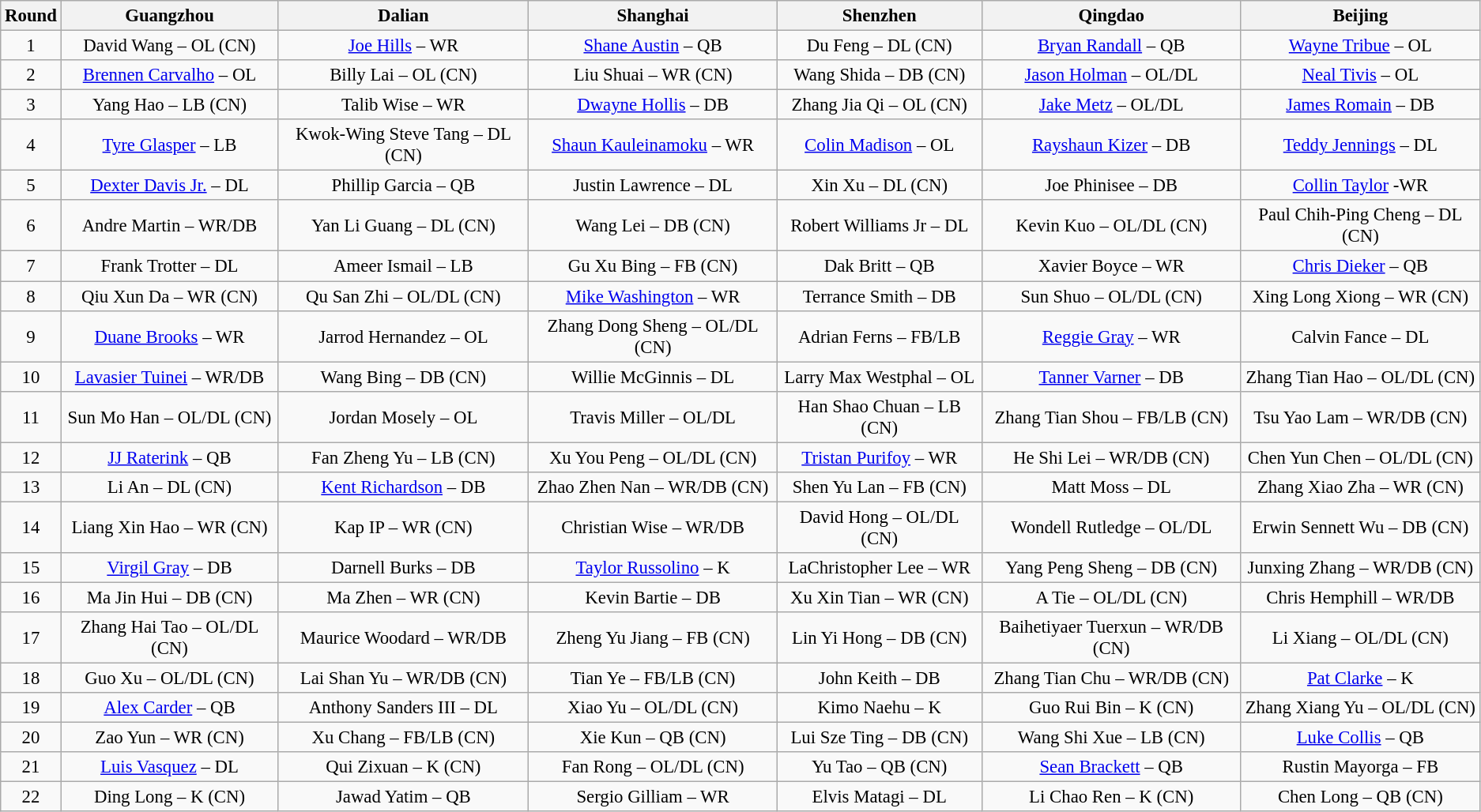<table class="wikitable" style="font-size: 95%;">
<tr>
<th>Round</th>
<th>Guangzhou</th>
<th>Dalian</th>
<th>Shanghai</th>
<th>Shenzhen</th>
<th>Qingdao</th>
<th>Beijing</th>
</tr>
<tr>
<td style="text-align:center;">1</td>
<td style="text-align:center;">David Wang – OL (CN)</td>
<td style="text-align:center;"><a href='#'>Joe Hills</a> – WR</td>
<td style="text-align:center;"><a href='#'>Shane Austin</a> – QB</td>
<td style="text-align:center;">Du Feng – DL (CN)</td>
<td style="text-align:center;"><a href='#'>Bryan Randall</a> – QB</td>
<td style="text-align:center;"><a href='#'>Wayne Tribue</a> – OL</td>
</tr>
<tr style="text-align:center;">
<td>2</td>
<td><a href='#'>Brennen Carvalho</a> – OL</td>
<td>Billy Lai – OL (CN)</td>
<td>Liu Shuai – WR (CN)</td>
<td>Wang Shida – DB (CN)</td>
<td><a href='#'>Jason Holman</a> – OL/DL</td>
<td><a href='#'>Neal Tivis</a> – OL</td>
</tr>
<tr style="text-align:center;">
<td>3</td>
<td>Yang Hao – LB (CN)</td>
<td>Talib Wise – WR</td>
<td><a href='#'>Dwayne Hollis</a> – DB</td>
<td>Zhang Jia Qi – OL (CN)</td>
<td><a href='#'>Jake Metz</a> – OL/DL</td>
<td><a href='#'>James Romain</a> – DB</td>
</tr>
<tr style="text-align:center;">
<td>4</td>
<td><a href='#'>Tyre Glasper</a> – LB</td>
<td>Kwok-Wing Steve Tang – DL (CN)</td>
<td><a href='#'>Shaun Kauleinamoku</a> – WR</td>
<td><a href='#'>Colin Madison</a> – OL</td>
<td><a href='#'>Rayshaun Kizer</a> – DB</td>
<td><a href='#'>Teddy Jennings</a> – DL</td>
</tr>
<tr style="text-align:center;">
<td>5</td>
<td><a href='#'>Dexter Davis Jr.</a> – DL</td>
<td>Phillip Garcia – QB</td>
<td>Justin Lawrence – DL</td>
<td>Xin Xu – DL (CN)</td>
<td>Joe Phinisee – DB</td>
<td><a href='#'>Collin Taylor</a>  -WR</td>
</tr>
<tr style="text-align:center;">
<td>6</td>
<td>Andre Martin – WR/DB</td>
<td>Yan Li Guang – DL (CN)</td>
<td>Wang Lei – DB (CN)</td>
<td>Robert Williams Jr – DL</td>
<td>Kevin Kuo – OL/DL (CN)</td>
<td>Paul Chih-Ping Cheng – DL (CN)</td>
</tr>
<tr style="text-align:center;">
<td>7</td>
<td>Frank Trotter – DL</td>
<td>Ameer Ismail – LB</td>
<td>Gu Xu Bing – FB (CN)</td>
<td>Dak Britt – QB</td>
<td>Xavier Boyce – WR</td>
<td><a href='#'>Chris Dieker</a> – QB</td>
</tr>
<tr>
<td style="text-align:center;">8</td>
<td style="text-align:center;">Qiu Xun Da – WR (CN)</td>
<td style="text-align:center;">Qu San Zhi – OL/DL (CN)</td>
<td style="text-align:center;"><a href='#'>Mike Washington</a> – WR</td>
<td style="text-align:center;">Terrance Smith – DB</td>
<td style="text-align:center;">Sun Shuo – OL/DL (CN)</td>
<td style="text-align:center;">Xing Long Xiong – WR (CN)</td>
</tr>
<tr style="text-align:center;">
<td>9</td>
<td><a href='#'>Duane Brooks</a> – WR</td>
<td>Jarrod Hernandez – OL</td>
<td>Zhang Dong Sheng – OL/DL (CN)</td>
<td>Adrian Ferns – FB/LB</td>
<td><a href='#'>Reggie Gray</a> – WR</td>
<td>Calvin Fance – DL</td>
</tr>
<tr style="text-align:center;">
<td>10</td>
<td><a href='#'>Lavasier Tuinei</a> – WR/DB</td>
<td>Wang Bing – DB (CN)</td>
<td>Willie McGinnis – DL</td>
<td>Larry Max Westphal – OL</td>
<td><a href='#'>Tanner Varner</a> – DB</td>
<td>Zhang Tian Hao – OL/DL (CN)</td>
</tr>
<tr style="text-align:center;">
<td>11</td>
<td>Sun Mo Han – OL/DL (CN)</td>
<td>Jordan Mosely – OL</td>
<td>Travis Miller – OL/DL</td>
<td>Han Shao Chuan – LB (CN)</td>
<td>Zhang Tian Shou – FB/LB (CN)</td>
<td>Tsu Yao Lam – WR/DB (CN)</td>
</tr>
<tr style="text-align:center;">
<td>12</td>
<td><a href='#'>JJ Raterink</a> – QB</td>
<td>Fan Zheng Yu – LB (CN)</td>
<td>Xu You Peng – OL/DL (CN)</td>
<td><a href='#'>Tristan Purifoy</a> – WR</td>
<td>He Shi Lei – WR/DB (CN)</td>
<td>Chen Yun Chen – OL/DL (CN)</td>
</tr>
<tr style="text-align:center;">
<td>13</td>
<td>Li An – DL (CN)</td>
<td><a href='#'>Kent Richardson</a> – DB</td>
<td>Zhao Zhen Nan – WR/DB (CN)</td>
<td>Shen Yu Lan – FB (CN)</td>
<td>Matt Moss – DL</td>
<td>Zhang Xiao Zha – WR (CN)</td>
</tr>
<tr style="text-align:center;">
<td>14</td>
<td>Liang Xin Hao – WR (CN)</td>
<td>Kap IP – WR (CN)</td>
<td>Christian Wise – WR/DB</td>
<td>David Hong – OL/DL (CN)</td>
<td>Wondell Rutledge – OL/DL</td>
<td>Erwin Sennett Wu – DB (CN)</td>
</tr>
<tr style="text-align:center;">
<td>15</td>
<td><a href='#'>Virgil Gray</a> – DB</td>
<td>Darnell Burks – DB</td>
<td><a href='#'>Taylor Russolino</a> – K</td>
<td>LaChristopher Lee – WR</td>
<td>Yang Peng Sheng – DB (CN)</td>
<td>Junxing Zhang – WR/DB (CN)</td>
</tr>
<tr style="text-align:center;">
<td>16</td>
<td>Ma Jin Hui – DB (CN)</td>
<td>Ma Zhen – WR (CN)</td>
<td>Kevin Bartie – DB</td>
<td>Xu Xin Tian – WR (CN)</td>
<td>A Tie – OL/DL (CN)</td>
<td>Chris Hemphill – WR/DB</td>
</tr>
<tr style="text-align:center;">
<td>17</td>
<td>Zhang Hai Tao – OL/DL (CN)</td>
<td>Maurice Woodard – WR/DB</td>
<td>Zheng Yu Jiang – FB (CN)</td>
<td>Lin Yi Hong – DB (CN)</td>
<td>Baihetiyaer Tuerxun – WR/DB (CN)</td>
<td>Li Xiang – OL/DL (CN)</td>
</tr>
<tr style="text-align:center;">
<td>18</td>
<td>Guo Xu – OL/DL (CN)</td>
<td>Lai Shan Yu – WR/DB (CN)</td>
<td>Tian Ye – FB/LB (CN)</td>
<td>John Keith – DB</td>
<td>Zhang Tian Chu – WR/DB (CN)</td>
<td><a href='#'>Pat Clarke</a> – K</td>
</tr>
<tr style="text-align:center;">
<td>19</td>
<td><a href='#'>Alex Carder</a> – QB</td>
<td>Anthony Sanders III – DL</td>
<td>Xiao Yu – OL/DL (CN)</td>
<td>Kimo Naehu – K</td>
<td>Guo Rui Bin – K (CN)</td>
<td>Zhang Xiang Yu – OL/DL (CN)</td>
</tr>
<tr style="text-align:center;">
<td>20</td>
<td>Zao Yun – WR (CN)</td>
<td>Xu Chang – FB/LB (CN)</td>
<td>Xie Kun – QB (CN)</td>
<td>Lui Sze Ting – DB (CN)</td>
<td>Wang Shi Xue – LB (CN)</td>
<td><a href='#'>Luke Collis</a> – QB</td>
</tr>
<tr style="text-align:center;">
<td>21</td>
<td><a href='#'>Luis Vasquez</a> – DL</td>
<td>Qui Zixuan – K (CN)</td>
<td>Fan Rong – OL/DL (CN)</td>
<td>Yu Tao – QB (CN)</td>
<td><a href='#'>Sean Brackett</a> – QB</td>
<td>Rustin Mayorga – FB</td>
</tr>
<tr style="text-align:center;">
<td>22</td>
<td>Ding Long – K (CN)</td>
<td>Jawad Yatim – QB</td>
<td>Sergio Gilliam – WR</td>
<td>Elvis Matagi – DL</td>
<td>Li Chao Ren – K (CN)</td>
<td>Chen Long – QB (CN)</td>
</tr>
</table>
